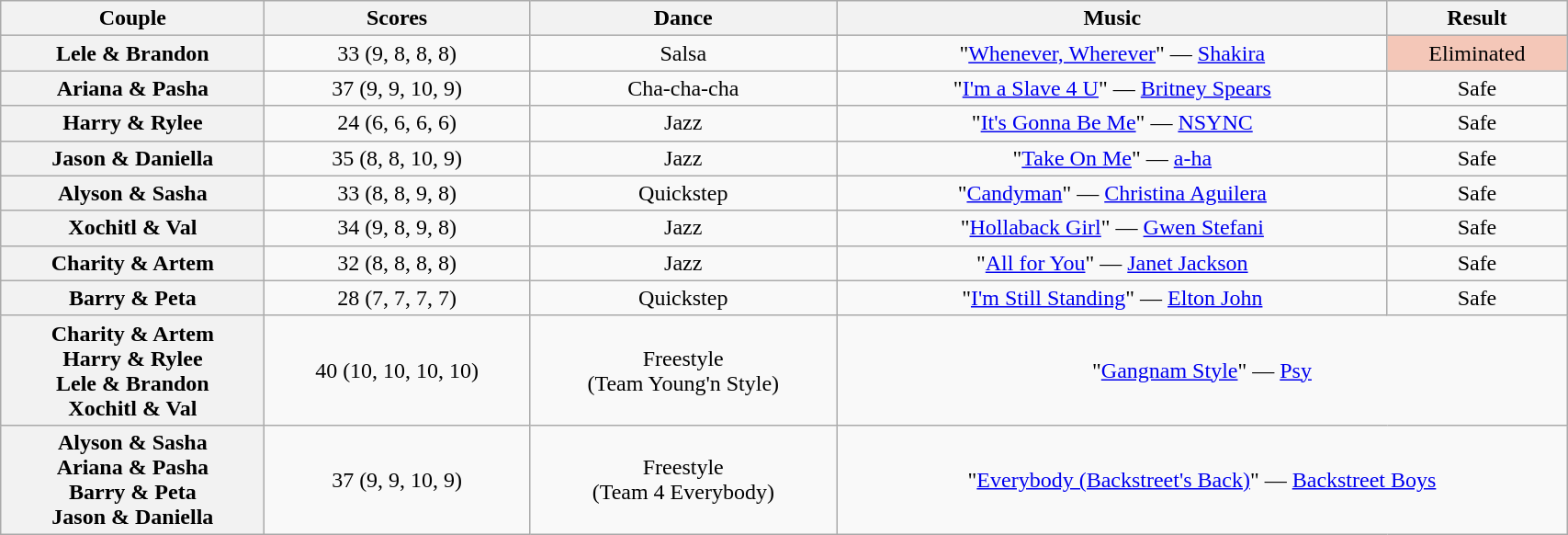<table class="wikitable sortable" style="text-align:center; width: 90%">
<tr>
<th scope="col">Couple</th>
<th scope="col">Scores</th>
<th scope="col" class="unsortable">Dance</th>
<th class="unsortable" scope="col">Music</th>
<th class="unsortable" scope="col">Result</th>
</tr>
<tr>
<th scope="row">Lele & Brandon</th>
<td>33 (9, 8, 8, 8)</td>
<td>Salsa</td>
<td>"<a href='#'>Whenever, Wherever</a>" — <a href='#'>Shakira</a></td>
<td bgcolor="f4c7b8">Eliminated</td>
</tr>
<tr>
<th scope="row">Ariana & Pasha</th>
<td>37 (9, 9, 10, 9)</td>
<td>Cha-cha-cha</td>
<td>"<a href='#'>I'm a Slave 4 U</a>" — <a href='#'>Britney Spears</a></td>
<td>Safe</td>
</tr>
<tr>
<th scope="row">Harry & Rylee</th>
<td>24 (6, 6, 6, 6)</td>
<td>Jazz</td>
<td>"<a href='#'>It's Gonna Be Me</a>" — <a href='#'>NSYNC</a></td>
<td>Safe</td>
</tr>
<tr>
<th scope="row">Jason & Daniella</th>
<td>35 (8, 8, 10, 9)</td>
<td>Jazz</td>
<td>"<a href='#'>Take On Me</a>" — <a href='#'>a-ha</a></td>
<td>Safe</td>
</tr>
<tr>
<th scope="row">Alyson & Sasha</th>
<td>33 (8, 8, 9, 8)</td>
<td>Quickstep</td>
<td>"<a href='#'>Candyman</a>" — <a href='#'>Christina Aguilera</a></td>
<td>Safe</td>
</tr>
<tr>
<th scope="row">Xochitl & Val</th>
<td>34 (9, 8, 9, 8)</td>
<td>Jazz</td>
<td>"<a href='#'>Hollaback Girl</a>" — <a href='#'>Gwen Stefani</a></td>
<td>Safe</td>
</tr>
<tr>
<th scope="row">Charity & Artem</th>
<td>32 (8, 8, 8, 8)</td>
<td>Jazz</td>
<td>"<a href='#'>All for You</a>" — <a href='#'>Janet Jackson</a></td>
<td>Safe</td>
</tr>
<tr>
<th scope="row">Barry & Peta</th>
<td>28 (7, 7, 7, 7)</td>
<td>Quickstep</td>
<td>"<a href='#'>I'm Still Standing</a>" — <a href='#'>Elton John</a></td>
<td>Safe</td>
</tr>
<tr>
<th scope="row">Charity & Artem<br>Harry & Rylee<br>Lele & Brandon<br>Xochitl & Val</th>
<td>40 (10, 10, 10, 10)</td>
<td>Freestyle<br>(Team Young'n Style)</td>
<td colspan="2">"<a href='#'>Gangnam Style</a>" — <a href='#'>Psy</a></td>
</tr>
<tr>
<th scope="row">Alyson & Sasha<br>Ariana & Pasha<br>Barry & Peta<br>Jason & Daniella</th>
<td>37 (9, 9, 10, 9)</td>
<td>Freestyle<br>(Team 4 Everybody)</td>
<td colspan="2">"<a href='#'>Everybody (Backstreet's Back)</a>" — <a href='#'>Backstreet Boys</a></td>
</tr>
</table>
